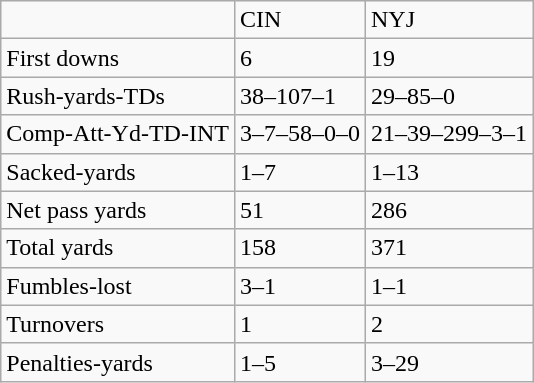<table class="wikitable">
<tr>
<td></td>
<td>CIN</td>
<td>NYJ</td>
</tr>
<tr>
<td>First downs</td>
<td>6</td>
<td>19</td>
</tr>
<tr>
<td>Rush-yards-TDs</td>
<td>38–107–1</td>
<td>29–85–0</td>
</tr>
<tr>
<td>Comp-Att-Yd-TD-INT</td>
<td>3–7–58–0–0</td>
<td>21–39–299–3–1</td>
</tr>
<tr>
<td>Sacked-yards</td>
<td>1–7</td>
<td>1–13</td>
</tr>
<tr>
<td>Net pass yards</td>
<td>51</td>
<td>286</td>
</tr>
<tr>
<td>Total yards</td>
<td>158</td>
<td>371</td>
</tr>
<tr>
<td>Fumbles-lost</td>
<td>3–1</td>
<td>1–1</td>
</tr>
<tr>
<td>Turnovers</td>
<td>1</td>
<td>2</td>
</tr>
<tr>
<td>Penalties-yards</td>
<td>1–5</td>
<td>3–29</td>
</tr>
</table>
